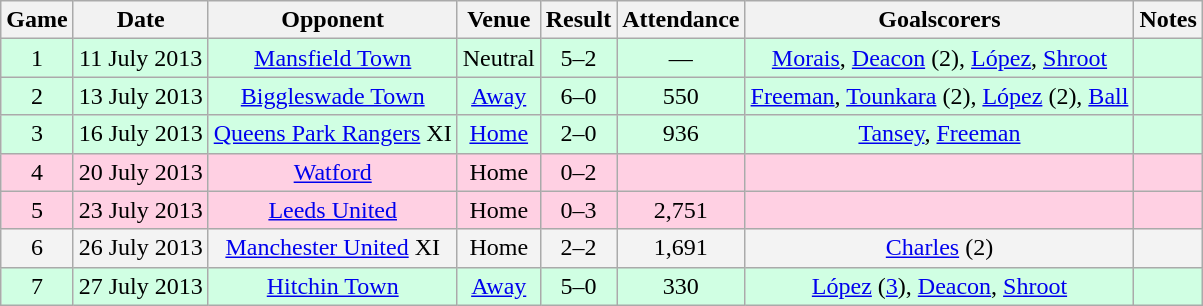<table class="wikitable" style="text-align:center;">
<tr>
<th>Game</th>
<th>Date</th>
<th>Opponent</th>
<th>Venue</th>
<th>Result</th>
<th>Attendance</th>
<th>Goalscorers</th>
<th>Notes</th>
</tr>
<tr style="background: #d0ffe3;">
<td align="center">1</td>
<td>11 July 2013</td>
<td><a href='#'>Mansfield Town</a></td>
<td>Neutral</td>
<td>5–2</td>
<td>—</td>
<td><a href='#'>Morais</a>, <a href='#'>Deacon</a> (2), <a href='#'>López</a>, <a href='#'>Shroot</a></td>
<td></td>
</tr>
<tr style="background: #d0ffe3;">
<td align="center">2</td>
<td>13 July 2013</td>
<td><a href='#'>Biggleswade Town</a></td>
<td><a href='#'>Away</a></td>
<td>6–0</td>
<td>550</td>
<td><a href='#'>Freeman</a>, <a href='#'>Tounkara</a> (2), <a href='#'>López</a> (2), <a href='#'>Ball</a></td>
<td></td>
</tr>
<tr style="background: #d0ffe3;">
<td align="center">3</td>
<td>16 July 2013</td>
<td><a href='#'>Queens Park Rangers</a> XI</td>
<td><a href='#'>Home</a></td>
<td>2–0</td>
<td>936</td>
<td><a href='#'>Tansey</a>, <a href='#'>Freeman</a></td>
<td></td>
</tr>
<tr style="background: #ffd0e3;">
<td align="center">4</td>
<td>20 July 2013</td>
<td><a href='#'>Watford</a></td>
<td>Home</td>
<td>0–2</td>
<td></td>
<td></td>
<td></td>
</tr>
<tr style="background: #ffd0e3;">
<td align="center">5</td>
<td>23 July 2013</td>
<td><a href='#'>Leeds United</a></td>
<td>Home</td>
<td>0–3</td>
<td>2,751</td>
<td></td>
<td></td>
</tr>
<tr style="background: #f3f3f3;">
<td align="center">6</td>
<td>26 July 2013</td>
<td><a href='#'>Manchester United</a> XI</td>
<td>Home</td>
<td>2–2</td>
<td>1,691</td>
<td><a href='#'>Charles</a> (2)</td>
<td></td>
</tr>
<tr style="background: #d0ffe3;">
<td align="center">7</td>
<td>27 July 2013</td>
<td><a href='#'>Hitchin Town</a></td>
<td><a href='#'>Away</a></td>
<td>5–0</td>
<td>330</td>
<td><a href='#'>López</a> (<a href='#'>3</a>), <a href='#'>Deacon</a>, <a href='#'>Shroot</a></td>
<td></td>
</tr>
</table>
